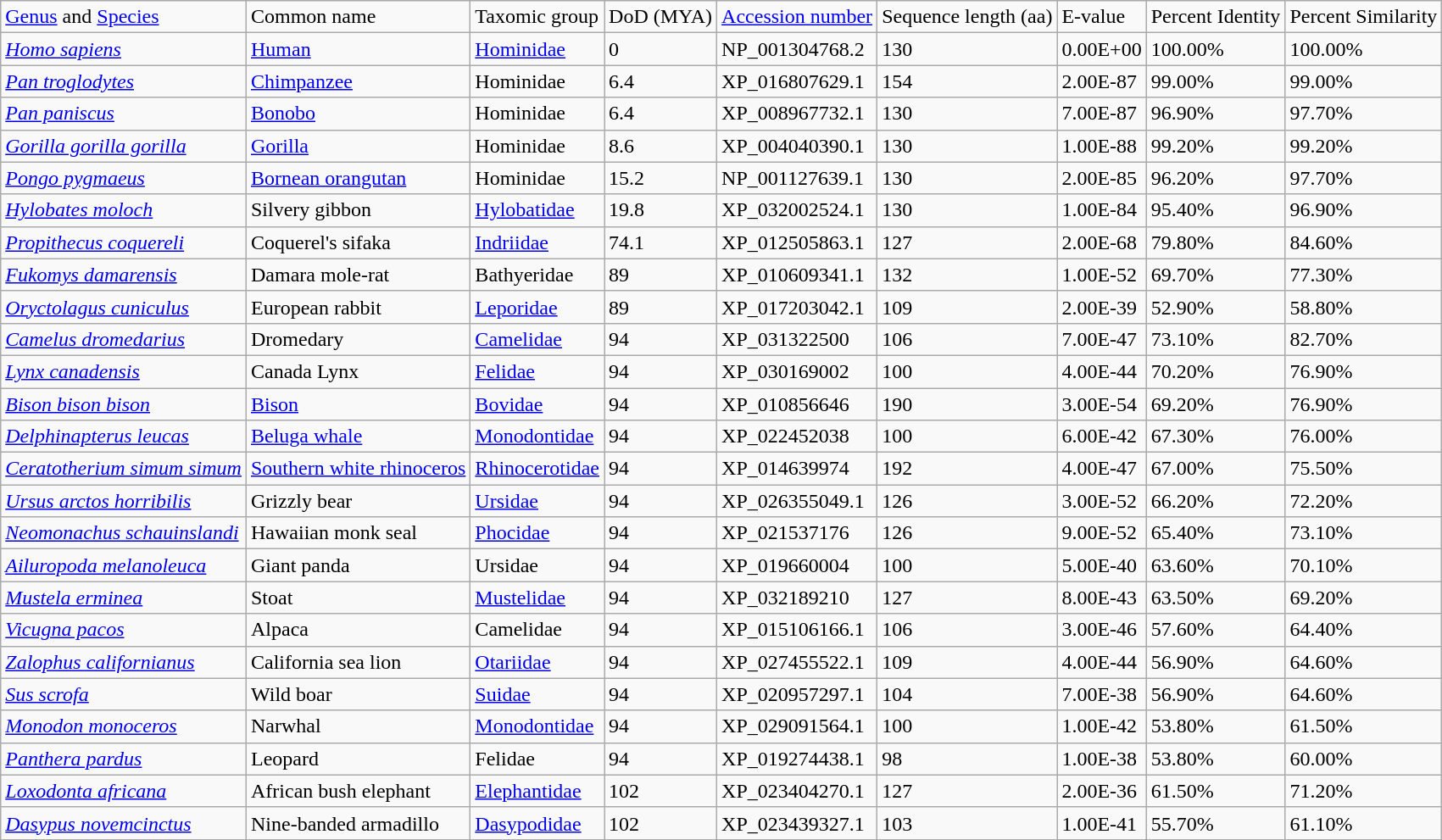<table class="wikitable">
<tr>
<td><a href='#'>Genus</a> and <a href='#'>Species</a></td>
<td>Common name</td>
<td>Taxomic group</td>
<td>DoD (MYA)</td>
<td><a href='#'>Accession number</a></td>
<td>Sequence length (aa)</td>
<td>E-value</td>
<td>Percent Identity</td>
<td>Percent Similarity</td>
</tr>
<tr>
<td><em><a href='#'>Homo sapiens</a></em></td>
<td><a href='#'>Human</a></td>
<td><a href='#'>Hominidae</a></td>
<td>0</td>
<td>NP_001304768.2</td>
<td>130</td>
<td>0.00E+00</td>
<td>100.00%</td>
<td>100.00%</td>
</tr>
<tr>
<td><em><a href='#'>Pan troglodytes</a></em></td>
<td><a href='#'>Chimpanzee</a></td>
<td>Hominidae</td>
<td>6.4</td>
<td>XP_016807629.1</td>
<td>154</td>
<td>2.00E-87</td>
<td>99.00%</td>
<td>99.00%</td>
</tr>
<tr>
<td><em><a href='#'>Pan paniscus</a></em></td>
<td><a href='#'>Bonobo</a></td>
<td>Hominidae</td>
<td>6.4</td>
<td>XP_008967732.1</td>
<td>130</td>
<td>7.00E-87</td>
<td>96.90%</td>
<td>97.70%</td>
</tr>
<tr>
<td><em><a href='#'>Gorilla gorilla gorilla</a></em></td>
<td><a href='#'>Gorilla</a></td>
<td>Hominidae</td>
<td>8.6</td>
<td>XP_004040390.1</td>
<td>130</td>
<td>1.00E-88</td>
<td>99.20%</td>
<td>99.20%</td>
</tr>
<tr>
<td><em><a href='#'>Pongo pygmaeus</a></em></td>
<td><a href='#'>Bornean orangutan</a></td>
<td>Hominidae</td>
<td>15.2</td>
<td>NP_001127639.1</td>
<td>130</td>
<td>2.00E-85</td>
<td>96.20%</td>
<td>97.70%</td>
</tr>
<tr>
<td><em><a href='#'>Hylobates moloch</a></em></td>
<td>Silvery gibbon</td>
<td><a href='#'>Hylobatidae</a></td>
<td>19.8</td>
<td>XP_032002524.1</td>
<td>130</td>
<td>1.00E-84</td>
<td>95.40%</td>
<td>96.90%</td>
</tr>
<tr>
<td><em><a href='#'>Propithecus coquereli</a></em></td>
<td>Coquerel's sifaka</td>
<td><a href='#'>Indriidae</a></td>
<td>74.1</td>
<td>XP_012505863.1</td>
<td>127</td>
<td>2.00E-68</td>
<td>79.80%</td>
<td>84.60%</td>
</tr>
<tr>
<td><em><a href='#'>Fukomys damarensis</a></em></td>
<td>Damara mole-rat</td>
<td>Bathyeridae</td>
<td>89</td>
<td>XP_010609341.1</td>
<td>132</td>
<td>1.00E-52</td>
<td>69.70%</td>
<td>77.30%</td>
</tr>
<tr>
<td><em><a href='#'>Oryctolagus cuniculus</a></em></td>
<td>European rabbit</td>
<td><a href='#'>Leporidae</a></td>
<td>89</td>
<td>XP_017203042.1</td>
<td>109</td>
<td>2.00E-39</td>
<td>52.90%</td>
<td>58.80%</td>
</tr>
<tr>
<td><em><a href='#'>Camelus dromedarius</a></em></td>
<td>Dromedary</td>
<td><a href='#'>Camelidae</a></td>
<td>94</td>
<td>XP_031322500</td>
<td>106</td>
<td>7.00E-47</td>
<td>73.10%</td>
<td>82.70%</td>
</tr>
<tr>
<td><em><a href='#'>Lynx canadensis</a></em></td>
<td>Canada Lynx</td>
<td><a href='#'>Felidae</a></td>
<td>94</td>
<td>XP_030169002</td>
<td>100</td>
<td>4.00E-44</td>
<td>70.20%</td>
<td>76.90%</td>
</tr>
<tr>
<td><em><a href='#'>Bison bison bison</a></em></td>
<td><a href='#'>Bison</a></td>
<td><a href='#'>Bovidae</a></td>
<td>94</td>
<td>XP_010856646</td>
<td>190</td>
<td>3.00E-54</td>
<td>69.20%</td>
<td>76.90%</td>
</tr>
<tr>
<td><em><a href='#'>Delphinapterus leucas</a></em></td>
<td><a href='#'>Beluga whale</a></td>
<td><a href='#'>Monodontidae</a></td>
<td>94</td>
<td>XP_022452038  </td>
<td>100</td>
<td>6.00E-42</td>
<td>67.30%</td>
<td>76.00%</td>
</tr>
<tr>
<td><em><a href='#'>Ceratotherium simum simum</a></em></td>
<td><a href='#'>Southern white rhinoceros</a></td>
<td><a href='#'>Rhinocerotidae</a></td>
<td>94</td>
<td>XP_014639974  </td>
<td>192</td>
<td>4.00E-47</td>
<td>67.00%</td>
<td>75.50%</td>
</tr>
<tr>
<td><em><a href='#'>Ursus arctos horribilis</a></em></td>
<td>Grizzly bear</td>
<td><a href='#'>Ursidae</a></td>
<td>94</td>
<td>XP_026355049.1</td>
<td>126</td>
<td>3.00E-52</td>
<td>66.20%</td>
<td>72.20%</td>
</tr>
<tr>
<td><em><a href='#'>Neomonachus schauinslandi</a></em></td>
<td>Hawaiian monk seal</td>
<td><a href='#'>Phocidae</a></td>
<td>94</td>
<td>XP_021537176</td>
<td>126</td>
<td>9.00E-52</td>
<td>65.40%</td>
<td>73.10%</td>
</tr>
<tr>
<td><em><a href='#'>Ailuropoda melanoleuca</a></em></td>
<td>Giant panda</td>
<td>Ursidae</td>
<td>94</td>
<td>XP_019660004</td>
<td>100</td>
<td>5.00E-40</td>
<td>63.60%</td>
<td>70.10%</td>
</tr>
<tr>
<td><em><a href='#'>Mustela erminea</a></em></td>
<td>Stoat</td>
<td><a href='#'>Mustelidae</a></td>
<td>94</td>
<td>XP_032189210</td>
<td>127</td>
<td>8.00E-43</td>
<td>63.50%</td>
<td>69.20%</td>
</tr>
<tr>
<td><em><a href='#'>Vicugna pacos</a></em></td>
<td>Alpaca</td>
<td>Camelidae</td>
<td>94</td>
<td>XP_015106166.1</td>
<td>106</td>
<td>3.00E-46</td>
<td>57.60%</td>
<td>64.40%</td>
</tr>
<tr>
<td><em><a href='#'>Zalophus californianus</a></em></td>
<td>California sea lion</td>
<td><a href='#'>Otariidae</a></td>
<td>94</td>
<td>XP_027455522.1</td>
<td>109</td>
<td>4.00E-44</td>
<td>56.90%</td>
<td>64.60%</td>
</tr>
<tr>
<td><em><a href='#'>Sus scrofa</a></em></td>
<td>Wild boar</td>
<td><a href='#'>Suidae</a></td>
<td>94</td>
<td>XP_020957297.1</td>
<td>104</td>
<td>7.00E-38</td>
<td>56.90%</td>
<td>64.60%</td>
</tr>
<tr>
<td><em><a href='#'>Monodon monoceros</a></em></td>
<td>Narwhal</td>
<td><a href='#'>Monodontidae</a></td>
<td>94</td>
<td>XP_029091564.1</td>
<td>100</td>
<td>1.00E-42</td>
<td>53.80%</td>
<td>61.50%</td>
</tr>
<tr>
<td><em><a href='#'>Panthera pardus</a></em></td>
<td>Leopard</td>
<td>Felidae</td>
<td>94</td>
<td>XP_019274438.1</td>
<td>98</td>
<td>1.00E-38</td>
<td>53.80%</td>
<td>60.00%</td>
</tr>
<tr>
<td><em><a href='#'>Loxodonta africana</a></em></td>
<td>African bush elephant</td>
<td><a href='#'>Elephantidae</a></td>
<td>102</td>
<td>XP_023404270.1</td>
<td>127</td>
<td>2.00E-36</td>
<td>61.50%</td>
<td>71.20%</td>
</tr>
<tr>
<td><em><a href='#'>Dasypus novemcinctus</a></em></td>
<td>Nine-banded armadillo</td>
<td><a href='#'>Dasypodidae</a></td>
<td>102</td>
<td>XP_023439327.1</td>
<td>103</td>
<td>1.00E-41</td>
<td>55.70%</td>
<td>61.10%</td>
</tr>
</table>
